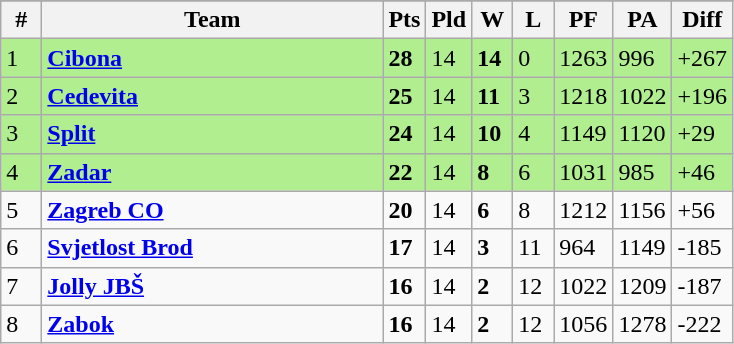<table class=wikitable>
<tr align=center>
</tr>
<tr>
<th width=20>#</th>
<th width=220>Team</th>
<th width=20>Pts</th>
<th width=20>Pld</th>
<th width=20>W</th>
<th width=20>L</th>
<th width=20>PF</th>
<th width=20>PA</th>
<th width=20>Diff</th>
</tr>
<tr bgcolor=B0EE90>
<td>1</td>
<td align="left"><strong><a href='#'>Cibona</a></strong></td>
<td><strong>28</strong></td>
<td>14</td>
<td><strong>14</strong></td>
<td>0</td>
<td>1263</td>
<td>996</td>
<td>+267</td>
</tr>
<tr bgcolor=B0EE90>
<td>2</td>
<td align="left"><strong><a href='#'>Cedevita</a></strong></td>
<td><strong>25</strong></td>
<td>14</td>
<td><strong>11</strong></td>
<td>3</td>
<td>1218</td>
<td>1022</td>
<td>+196</td>
</tr>
<tr bgcolor=B0EE90>
<td>3</td>
<td align="left"><strong><a href='#'>Split</a></strong></td>
<td><strong>24</strong></td>
<td>14</td>
<td><strong>10</strong></td>
<td>4</td>
<td>1149</td>
<td>1120</td>
<td>+29</td>
</tr>
<tr bgcolor=B0EE90>
<td>4</td>
<td align="left"><strong><a href='#'>Zadar</a></strong></td>
<td><strong>22</strong></td>
<td>14</td>
<td><strong>8</strong></td>
<td>6</td>
<td>1031</td>
<td>985</td>
<td>+46</td>
</tr>
<tr>
<td>5</td>
<td align="left"><strong><a href='#'>Zagreb CO</a></strong></td>
<td><strong>20</strong></td>
<td>14</td>
<td><strong>6</strong></td>
<td>8</td>
<td>1212</td>
<td>1156</td>
<td>+56</td>
</tr>
<tr>
<td>6</td>
<td align="left"><strong><a href='#'>Svjetlost Brod</a></strong></td>
<td><strong>17</strong></td>
<td>14</td>
<td><strong>3</strong></td>
<td>11</td>
<td>964</td>
<td>1149</td>
<td>-185</td>
</tr>
<tr>
<td>7</td>
<td align="left"><strong><a href='#'>Jolly JBŠ</a></strong></td>
<td><strong>16</strong></td>
<td>14</td>
<td><strong>2</strong></td>
<td>12</td>
<td>1022</td>
<td>1209</td>
<td>-187</td>
</tr>
<tr>
<td>8</td>
<td align="left"><strong><a href='#'>Zabok</a></strong></td>
<td><strong>16</strong></td>
<td>14</td>
<td><strong>2</strong></td>
<td>12</td>
<td>1056</td>
<td>1278</td>
<td>-222</td>
</tr>
</table>
